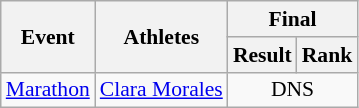<table class="wikitable" border="1" style="font-size:90%">
<tr>
<th rowspan="2">Event</th>
<th rowspan="2">Athletes</th>
<th colspan="2">Final</th>
</tr>
<tr>
<th>Result</th>
<th>Rank</th>
</tr>
<tr>
<td><a href='#'>Marathon</a></td>
<td><a href='#'>Clara Morales</a></td>
<td align=center colspan=2>DNS</td>
</tr>
</table>
